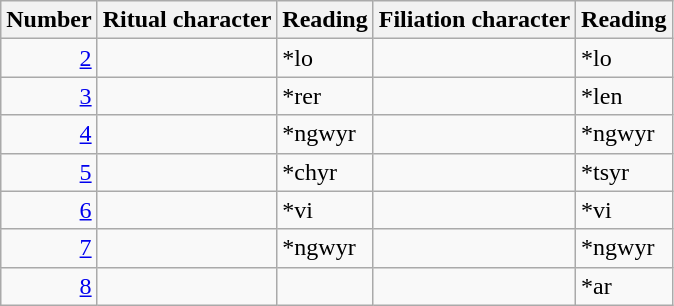<table class="wikitable">
<tr>
<th>Number</th>
<th>Ritual character</th>
<th>Reading</th>
<th>Filiation character</th>
<th>Reading</th>
</tr>
<tr>
<td align="right"><a href='#'>2</a></td>
<td></td>
<td>*lo</td>
<td></td>
<td>*lo</td>
</tr>
<tr>
<td align="right"><a href='#'>3</a></td>
<td></td>
<td>*rer</td>
<td></td>
<td>*len</td>
</tr>
<tr>
<td align="right"><a href='#'>4</a></td>
<td></td>
<td>*ngwyr</td>
<td></td>
<td>*ngwyr</td>
</tr>
<tr>
<td align="right"><a href='#'>5</a></td>
<td></td>
<td>*chyr</td>
<td></td>
<td>*tsyr</td>
</tr>
<tr>
<td align="right"><a href='#'>6</a></td>
<td></td>
<td>*vi</td>
<td></td>
<td>*vi</td>
</tr>
<tr>
<td align="right"><a href='#'>7</a></td>
<td></td>
<td>*ngwyr</td>
<td></td>
<td>*ngwyr</td>
</tr>
<tr>
<td align="right"><a href='#'>8</a></td>
<td></td>
<td></td>
<td></td>
<td>*ar</td>
</tr>
</table>
